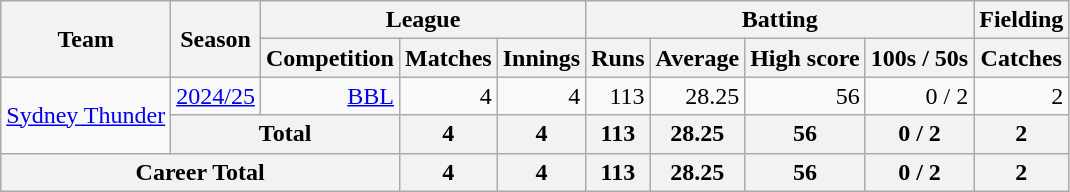<table class="wikitable" style="text-align:right;">
<tr>
<th rowspan="2">Team</th>
<th rowspan="2">Season</th>
<th colspan="3">League</th>
<th colspan="4">Batting</th>
<th colspan="1">Fielding</th>
</tr>
<tr>
<th>Competition</th>
<th>Matches</th>
<th>Innings</th>
<th>Runs</th>
<th>Average</th>
<th>High score</th>
<th>100s / 50s</th>
<th>Catches</th>
</tr>
<tr>
<td rowspan="2"><a href='#'>Sydney Thunder</a></td>
<td><a href='#'>2024/25</a></td>
<td><a href='#'>BBL</a></td>
<td>4</td>
<td>4</td>
<td>113</td>
<td>28.25</td>
<td>56</td>
<td>0 / 2</td>
<td>2</td>
</tr>
<tr>
<th colspan="2">Total</th>
<th>4</th>
<th>4</th>
<th>113</th>
<th>28.25</th>
<th>56</th>
<th>0 / 2</th>
<th>2</th>
</tr>
<tr>
<th colspan="3">Career Total</th>
<th>4</th>
<th>4</th>
<th>113</th>
<th>28.25</th>
<th>56</th>
<th>0 / 2</th>
<th>2</th>
</tr>
</table>
